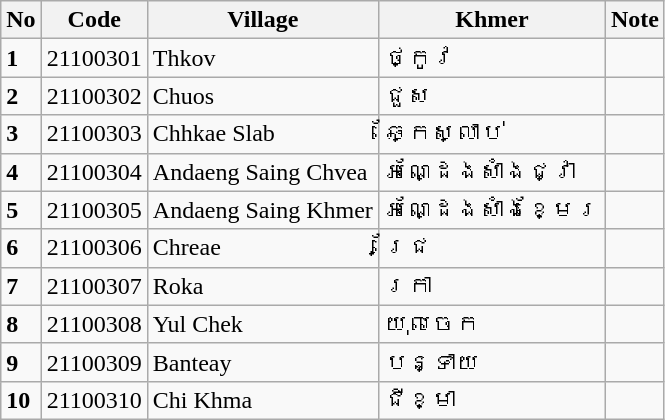<table class="wikitable">
<tr>
<th>No</th>
<th>Code</th>
<th>Village</th>
<th>Khmer</th>
<th>Note</th>
</tr>
<tr>
<td><strong>1</strong></td>
<td>21100301</td>
<td>Thkov</td>
<td>ថ្កូវ</td>
<td></td>
</tr>
<tr>
<td><strong>2</strong></td>
<td>21100302</td>
<td>Chuos</td>
<td>ជួស</td>
<td></td>
</tr>
<tr>
<td><strong>3</strong></td>
<td>21100303</td>
<td>Chhkae Slab</td>
<td>ឆ្កែស្លាប់</td>
<td></td>
</tr>
<tr>
<td><strong>4</strong></td>
<td>21100304</td>
<td>Andaeng Saing Chvea</td>
<td>អណ្ដែងសាំងជ្វា</td>
<td></td>
</tr>
<tr>
<td><strong>5</strong></td>
<td>21100305</td>
<td>Andaeng Saing Khmer</td>
<td>អណ្ដែងសាំងខ្មែរ</td>
<td></td>
</tr>
<tr>
<td><strong>6</strong></td>
<td>21100306</td>
<td>Chreae</td>
<td>ជ្រែ</td>
<td></td>
</tr>
<tr>
<td><strong>7</strong></td>
<td>21100307</td>
<td>Roka</td>
<td>រកា</td>
<td></td>
</tr>
<tr>
<td><strong>8</strong></td>
<td>21100308</td>
<td>Yul Chek</td>
<td>យុលចេក</td>
<td></td>
</tr>
<tr>
<td><strong>9</strong></td>
<td>21100309</td>
<td>Banteay</td>
<td>បន្ទាយ</td>
<td></td>
</tr>
<tr>
<td><strong>10</strong></td>
<td>21100310</td>
<td>Chi Khma</td>
<td>ជីខ្មា</td>
<td></td>
</tr>
</table>
